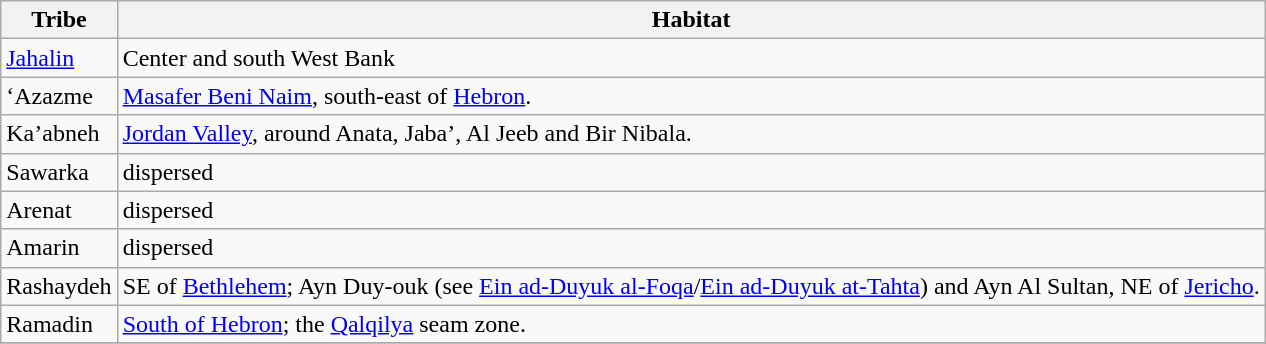<table class="wikitable">
<tr>
<th>Tribe</th>
<th>Habitat</th>
</tr>
<tr>
<td rowspan=1><a href='#'>Jahalin</a></td>
<td>Center and south West Bank</td>
</tr>
<tr>
<td rowspan=1>‘Azazme</td>
<td><a href='#'>Masafer Beni Naim</a>, south-east of <a href='#'>Hebron</a>.</td>
</tr>
<tr>
<td rowspan=1>Ka’abneh</td>
<td><a href='#'>Jordan Valley</a>, around Anata, Jaba’, Al Jeeb and Bir Nibala.</td>
</tr>
<tr>
<td rowspan=1>Sawarka</td>
<td>dispersed</td>
</tr>
<tr>
<td rowspan=1>Arenat</td>
<td>dispersed</td>
</tr>
<tr>
<td rowspan=1>Amarin</td>
<td>dispersed</td>
</tr>
<tr>
<td rowspan=1>Rashaydeh</td>
<td>SE of <a href='#'>Bethlehem</a>; Ayn Duy-ouk (see <a href='#'>Ein ad-Duyuk al-Foqa</a>/<a href='#'>Ein ad-Duyuk at-Tahta</a>) and Ayn Al Sultan, NE of <a href='#'>Jericho</a>.</td>
</tr>
<tr>
<td rowspan=1>Ramadin</td>
<td><a href='#'>South of Hebron</a>; the <a href='#'>Qalqilya</a> seam zone.</td>
</tr>
<tr>
</tr>
</table>
